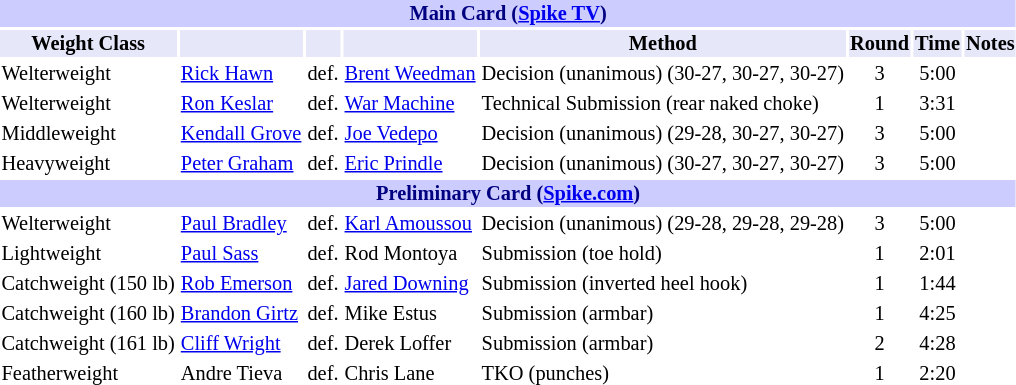<table class="toccolours" style="font-size: 85%;">
<tr>
<th colspan="8" style="background:#ccf; color:navy; text-align:center;"><strong>Main Card (<a href='#'>Spike TV</a>)</strong></th>
</tr>
<tr>
<th style="background:#e6e8fa; color:#000; text-align:center;">Weight Class</th>
<th style="background:#e6e8fa; color:#000; text-align:center;"></th>
<th style="background:#e6e8fa; color:#000; text-align:center;"></th>
<th style="background:#e6e8fa; color:#000; text-align:center;"></th>
<th style="background:#e6e8fa; color:#000; text-align:center;">Method</th>
<th style="background:#e6e8fa; color:#000; text-align:center;">Round</th>
<th style="background:#e6e8fa; color:#000; text-align:center;">Time</th>
<th style="background:#e6e8fa; color:#000; text-align:center;">Notes</th>
</tr>
<tr>
<td>Welterweight</td>
<td><a href='#'>Rick Hawn</a></td>
<td align=center>def.</td>
<td><a href='#'>Brent Weedman</a></td>
<td>Decision (unanimous) (30-27, 30-27, 30-27)</td>
<td align=center>3</td>
<td align=center>5:00</td>
<td></td>
</tr>
<tr>
<td>Welterweight</td>
<td><a href='#'>Ron Keslar</a></td>
<td align=center>def.</td>
<td><a href='#'>War Machine</a></td>
<td>Technical Submission (rear naked choke)</td>
<td align=center>1</td>
<td align=center>3:31</td>
<td></td>
</tr>
<tr>
<td>Middleweight</td>
<td><a href='#'>Kendall Grove</a></td>
<td align=center>def.</td>
<td><a href='#'>Joe Vedepo</a></td>
<td>Decision (unanimous) (29-28, 30-27, 30-27)</td>
<td align=center>3</td>
<td align=center>5:00</td>
<td></td>
</tr>
<tr>
<td>Heavyweight</td>
<td><a href='#'>Peter Graham</a></td>
<td align=center>def.</td>
<td><a href='#'>Eric Prindle</a></td>
<td>Decision (unanimous) (30-27, 30-27, 30-27)</td>
<td align=center>3</td>
<td align=center>5:00</td>
<td></td>
</tr>
<tr>
<th colspan="8" style="background:#ccf; color:navy; text-align:center;"><strong>Preliminary Card (<a href='#'>Spike.com</a>)</strong></th>
</tr>
<tr>
<td>Welterweight</td>
<td><a href='#'>Paul Bradley</a></td>
<td align=center>def.</td>
<td><a href='#'>Karl Amoussou</a></td>
<td>Decision (unanimous) (29-28, 29-28, 29-28)</td>
<td align=center>3</td>
<td align=center>5:00</td>
<td></td>
</tr>
<tr>
<td>Lightweight</td>
<td><a href='#'>Paul Sass</a></td>
<td align=center>def.</td>
<td>Rod Montoya</td>
<td>Submission (toe hold)</td>
<td align=center>1</td>
<td align=center>2:01</td>
<td></td>
</tr>
<tr>
<td>Catchweight (150 lb)</td>
<td><a href='#'>Rob Emerson</a></td>
<td align=center>def.</td>
<td><a href='#'>Jared Downing</a></td>
<td>Submission (inverted heel hook)</td>
<td align=center>1</td>
<td align=center>1:44</td>
<td></td>
</tr>
<tr>
<td>Catchweight (160 lb)</td>
<td><a href='#'>Brandon Girtz</a></td>
<td align=center>def.</td>
<td>Mike Estus</td>
<td>Submission (armbar)</td>
<td align=center>1</td>
<td align=center>4:25</td>
<td></td>
</tr>
<tr>
<td>Catchweight (161 lb)</td>
<td><a href='#'>Cliff Wright</a></td>
<td align=center>def.</td>
<td>Derek Loffer</td>
<td>Submission (armbar)</td>
<td align=center>2</td>
<td align=center>4:28</td>
<td></td>
</tr>
<tr>
<td>Featherweight</td>
<td>Andre Tieva</td>
<td align=center>def.</td>
<td>Chris Lane</td>
<td>TKO (punches)</td>
<td align=center>1</td>
<td align=center>2:20</td>
<td></td>
</tr>
</table>
